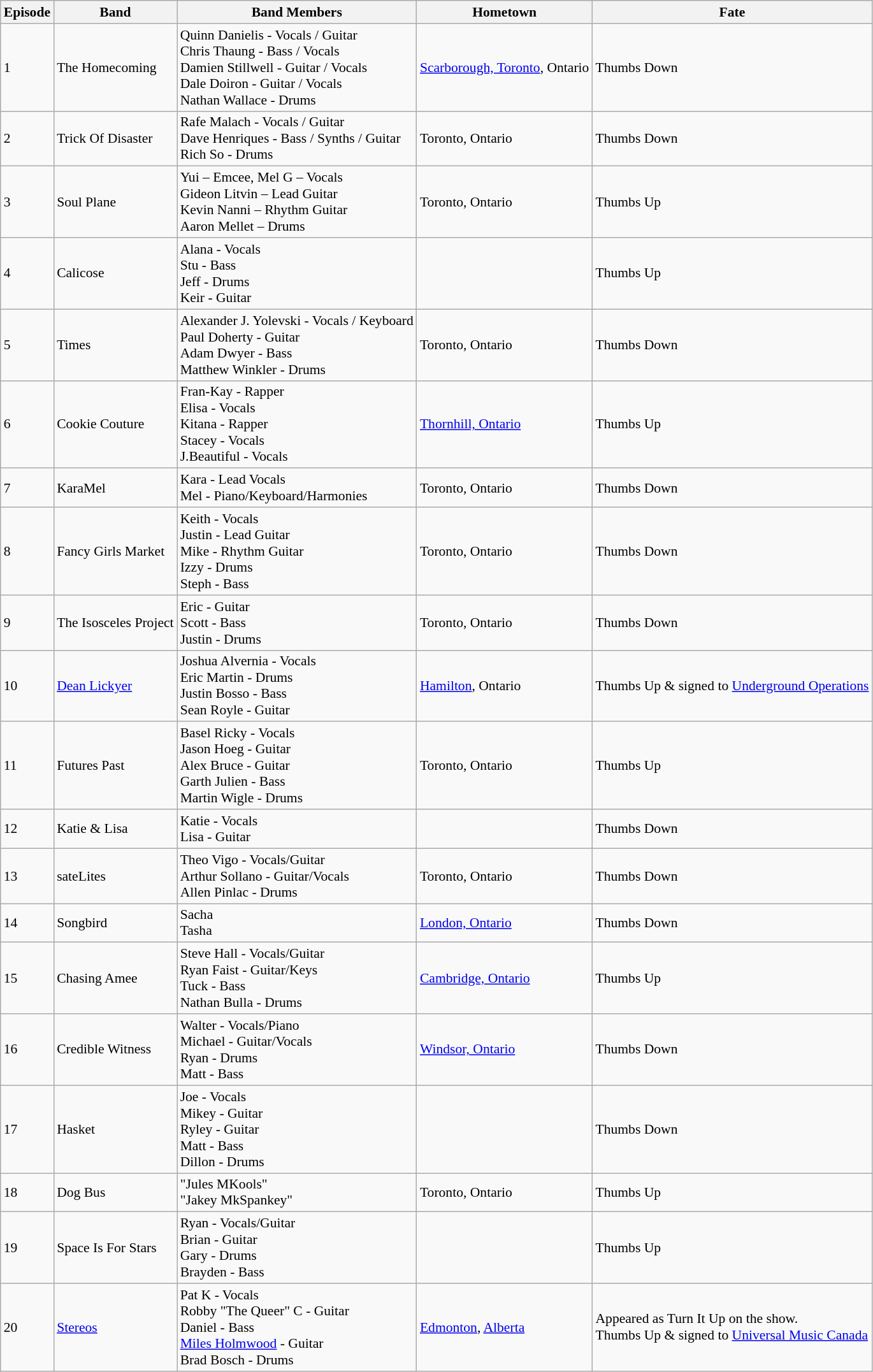<table class=wikitable style="font-size:90%;">
<tr>
<th>Episode</th>
<th>Band</th>
<th>Band Members</th>
<th>Hometown</th>
<th>Fate</th>
</tr>
<tr>
<td>1</td>
<td>The Homecoming</td>
<td>Quinn Danielis - Vocals / Guitar<br> Chris Thaung - Bass / Vocals<br>Damien Stillwell - Guitar / Vocals<br>Dale Doiron - Guitar / Vocals<br> Nathan Wallace - Drums</td>
<td><a href='#'>Scarborough, Toronto</a>, Ontario</td>
<td>Thumbs Down</td>
</tr>
<tr>
<td>2</td>
<td>Trick Of Disaster</td>
<td>Rafe Malach - Vocals / Guitar<br>Dave Henriques - Bass / Synths / Guitar<br>Rich So - Drums</td>
<td>Toronto, Ontario</td>
<td>Thumbs Down</td>
</tr>
<tr>
<td>3</td>
<td>Soul Plane</td>
<td>Yui – Emcee, Mel G – Vocals<br>Gideon Litvin – Lead Guitar<br>Kevin Nanni – Rhythm Guitar<br>Aaron Mellet – Drums</td>
<td>Toronto, Ontario</td>
<td>Thumbs Up</td>
</tr>
<tr>
<td>4</td>
<td>Calicose</td>
<td>Alana - Vocals<br>Stu - Bass<br>Jeff - Drums<br>Keir - Guitar</td>
<td></td>
<td>Thumbs Up</td>
</tr>
<tr>
<td>5</td>
<td>Times</td>
<td>Alexander J. Yolevski - Vocals / Keyboard<br>Paul Doherty - Guitar<br>Adam Dwyer - Bass<br>Matthew Winkler - Drums</td>
<td>Toronto, Ontario</td>
<td>Thumbs Down</td>
</tr>
<tr>
<td>6</td>
<td>Cookie Couture</td>
<td>Fran-Kay - Rapper<br>Elisa - Vocals<br>Kitana - Rapper<br>Stacey - Vocals<br>J.Beautiful - Vocals</td>
<td><a href='#'>Thornhill, Ontario</a></td>
<td>Thumbs Up</td>
</tr>
<tr>
<td>7</td>
<td>KaraMel</td>
<td>Kara - Lead Vocals<br>Mel - Piano/Keyboard/Harmonies</td>
<td>Toronto, Ontario</td>
<td>Thumbs Down</td>
</tr>
<tr>
<td>8</td>
<td>Fancy Girls Market</td>
<td>Keith - Vocals<br>Justin - Lead Guitar<br>Mike - Rhythm Guitar<br>Izzy - Drums<br>Steph - Bass</td>
<td>Toronto, Ontario</td>
<td>Thumbs Down</td>
</tr>
<tr>
<td>9</td>
<td>The Isosceles Project</td>
<td>Eric - Guitar<br>Scott - Bass<br>Justin - Drums</td>
<td>Toronto, Ontario</td>
<td>Thumbs Down</td>
</tr>
<tr>
<td>10</td>
<td><a href='#'>Dean Lickyer</a></td>
<td>Joshua Alvernia - Vocals<br>Eric Martin - Drums<br>Justin Bosso - Bass<br>Sean Royle - Guitar</td>
<td><a href='#'>Hamilton</a>, Ontario</td>
<td>Thumbs Up & signed to <a href='#'>Underground Operations</a></td>
</tr>
<tr>
<td>11</td>
<td>Futures Past</td>
<td>Basel Ricky - Vocals<br>Jason Hoeg - Guitar<br>Alex Bruce - Guitar<br>Garth Julien - Bass<br>Martin Wigle - Drums<br></td>
<td>Toronto, Ontario</td>
<td>Thumbs Up</td>
</tr>
<tr>
<td>12</td>
<td>Katie & Lisa</td>
<td>Katie - Vocals<br>Lisa - Guitar</td>
<td></td>
<td>Thumbs Down</td>
</tr>
<tr>
<td>13</td>
<td>sateLites</td>
<td>Theo Vigo - Vocals/Guitar<br>Arthur Sollano - Guitar/Vocals<br>Allen Pinlac - Drums</td>
<td>Toronto, Ontario</td>
<td>Thumbs Down</td>
</tr>
<tr>
<td>14</td>
<td>Songbird</td>
<td>Sacha<br>Tasha</td>
<td><a href='#'>London, Ontario</a></td>
<td>Thumbs Down</td>
</tr>
<tr>
<td>15</td>
<td>Chasing Amee</td>
<td>Steve Hall - Vocals/Guitar<br>Ryan Faist - Guitar/Keys<br>Tuck - Bass<br>Nathan Bulla - Drums</td>
<td><a href='#'>Cambridge, Ontario</a></td>
<td>Thumbs Up</td>
</tr>
<tr>
<td>16</td>
<td>Credible Witness</td>
<td>Walter - Vocals/Piano<br>Michael - Guitar/Vocals<br>Ryan - Drums<br>Matt - Bass<br></td>
<td><a href='#'>Windsor, Ontario</a></td>
<td>Thumbs Down</td>
</tr>
<tr>
<td>17</td>
<td>Hasket</td>
<td>Joe - Vocals<br>Mikey - Guitar<br>Ryley - Guitar<br>Matt - Bass<br>Dillon - Drums</td>
<td></td>
<td>Thumbs Down</td>
</tr>
<tr>
<td>18</td>
<td>Dog Bus</td>
<td>"Jules MKools"<br>"Jakey MkSpankey"</td>
<td>Toronto, Ontario</td>
<td>Thumbs Up</td>
</tr>
<tr>
<td>19</td>
<td>Space Is For Stars</td>
<td>Ryan - Vocals/Guitar<br>Brian - Guitar<br>Gary - Drums<br>Brayden - Bass</td>
<td></td>
<td>Thumbs Up</td>
</tr>
<tr>
<td>20</td>
<td><a href='#'>Stereos</a></td>
<td>Pat K - Vocals<br>Robby "The Queer" C - Guitar<br>Daniel - Bass<br><a href='#'>Miles Holmwood</a> - Guitar<br>Brad Bosch - Drums</td>
<td><a href='#'>Edmonton</a>, <a href='#'>Alberta</a></td>
<td>Appeared as Turn It Up on the show. <br>Thumbs Up & signed to <a href='#'>Universal Music Canada</a></td>
</tr>
</table>
